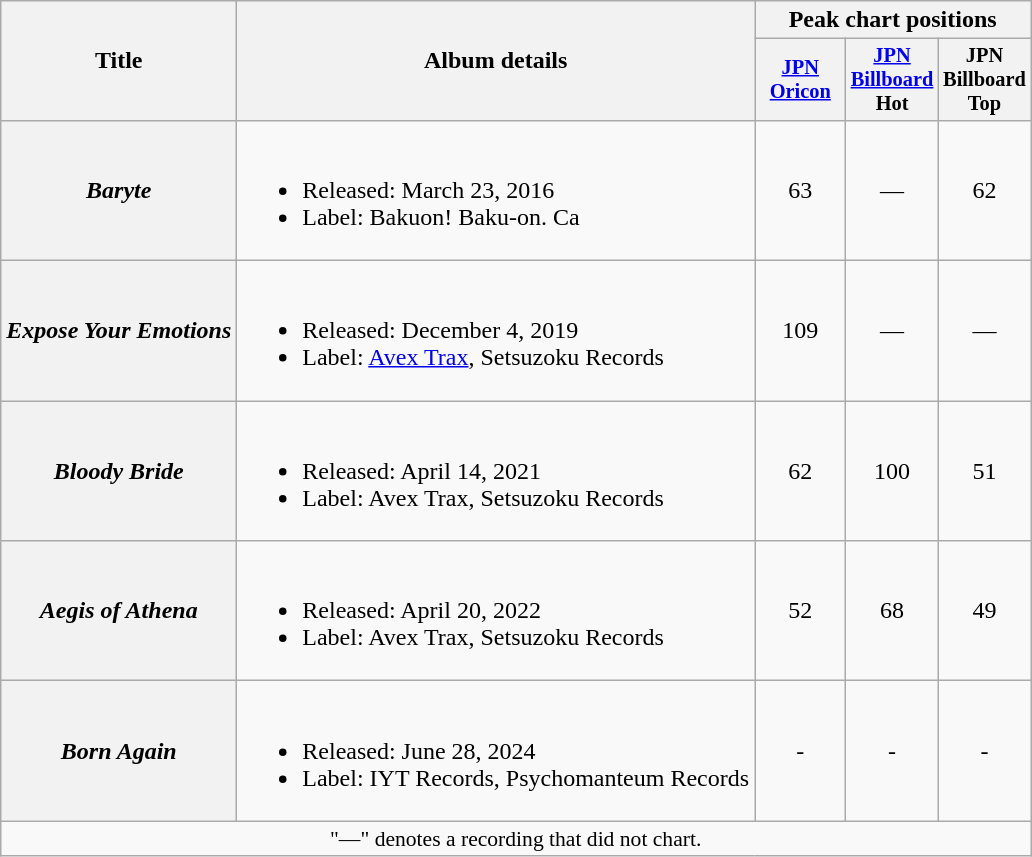<table class="wikitable plainrowheaders">
<tr>
<th scope="col" rowspan="2">Title</th>
<th scope="col" rowspan="2">Album details</th>
<th scope="col" colspan="3">Peak chart positions</th>
</tr>
<tr>
<th scope="col" style="width:4em;font-size:85%"><a href='#'>JPN<br>Oricon</a><br></th>
<th scope="col" style="width:4em;font-size:85%"><a href='#'>JPN<br>Billboard</a><br>Hot<br></th>
<th scope="col" style="width:4em;font-size:85%">JPN<br>Billboard<br>Top<br></th>
</tr>
<tr>
<th scope="row"><em>Baryte</em></th>
<td><br><ul><li>Released: March 23, 2016</li><li>Label: Bakuon! Baku-on. Ca</li></ul></td>
<td align="center">63</td>
<td align="center">—</td>
<td align="center">62</td>
</tr>
<tr>
<th scope="row"><em>Expose Your Emotions</em></th>
<td><br><ul><li>Released: December 4, 2019</li><li>Label: <a href='#'>Avex Trax</a>, Setsuzoku Records</li></ul></td>
<td align="center">109</td>
<td align="center">—</td>
<td align="center">—</td>
</tr>
<tr>
<th scope="row"><em>Bloody Bride</em></th>
<td><br><ul><li>Released: April 14, 2021</li><li>Label: Avex Trax, Setsuzoku Records</li></ul></td>
<td align="center">62</td>
<td align="center">100</td>
<td align="center">51</td>
</tr>
<tr>
<th scope="row"><em>Aegis of Athena</em></th>
<td><br><ul><li>Released: April 20, 2022</li><li>Label: Avex Trax, Setsuzoku Records</li></ul></td>
<td align="center">52</td>
<td align="center">68</td>
<td align="center">49</td>
</tr>
<tr>
<th scope="row"><em>Born Again</em></th>
<td><br><ul><li>Released: June 28, 2024</li><li>Label: IYT Records, Psychomanteum Records</li></ul></td>
<td align="center">-</td>
<td align="center">-</td>
<td align="center">-</td>
</tr>
<tr>
<td align="center" colspan="5" style="font-size:90%">"—" denotes a recording that did not chart.</td>
</tr>
</table>
